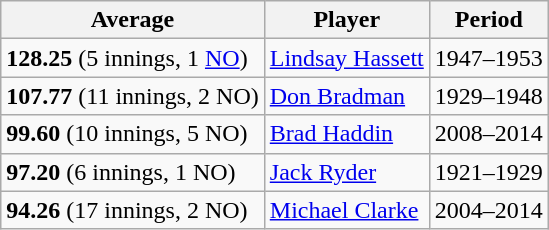<table class="wikitable">
<tr>
<th>Average</th>
<th>Player</th>
<th>Period</th>
</tr>
<tr>
<td><strong>128.25</strong> (5 innings, 1 <a href='#'>NO</a>)</td>
<td> <a href='#'>Lindsay Hassett</a></td>
<td>1947–1953</td>
</tr>
<tr>
<td><strong>107.77</strong> (11 innings, 2 NO)</td>
<td> <a href='#'>Don Bradman</a></td>
<td>1929–1948</td>
</tr>
<tr>
<td><strong>99.60</strong> (10 innings, 5 NO)</td>
<td> <a href='#'>Brad Haddin</a></td>
<td>2008–2014</td>
</tr>
<tr>
<td><strong>97.20</strong> (6 innings, 1 NO)</td>
<td> <a href='#'>Jack Ryder</a></td>
<td>1921–1929</td>
</tr>
<tr>
<td><strong>94.26</strong> (17 innings, 2 NO)</td>
<td> <a href='#'>Michael Clarke</a></td>
<td>2004–2014</td>
</tr>
</table>
